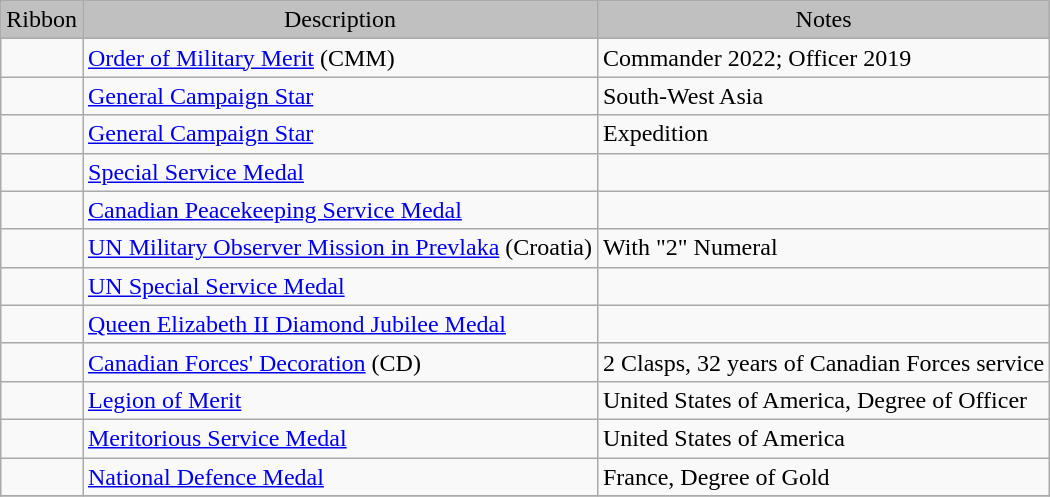<table class="wikitable">
<tr style="background:silver;" align="center">
<td>Ribbon</td>
<td>Description</td>
<td>Notes</td>
</tr>
<tr>
<td></td>
<td style><a href='#'>Order of Military Merit</a> (CMM)</td>
<td style>Commander 2022; Officer 2019</td>
</tr>
<tr>
<td></td>
<td style><a href='#'>General Campaign Star</a></td>
<td style>South-West Asia</td>
</tr>
<tr>
<td></td>
<td style><a href='#'>General Campaign Star</a></td>
<td style>Expedition</td>
</tr>
<tr>
<td></td>
<td style><a href='#'>Special Service Medal</a></td>
<td style></td>
</tr>
<tr>
<td></td>
<td style><a href='#'>Canadian Peacekeeping Service Medal</a></td>
<td style></td>
</tr>
<tr>
<td></td>
<td style><a href='#'>UN Military Observer Mission in Prevlaka</a> (Croatia)</td>
<td style>With "2" Numeral</td>
</tr>
<tr>
<td></td>
<td style><a href='#'>UN Special Service Medal</a></td>
<td style></td>
</tr>
<tr>
<td></td>
<td style><a href='#'>Queen Elizabeth II Diamond Jubilee Medal</a></td>
<td style></td>
</tr>
<tr>
<td></td>
<td style><a href='#'>Canadian Forces' Decoration</a> (CD)</td>
<td style>2 Clasps, 32 years of Canadian Forces service</td>
</tr>
<tr>
<td></td>
<td style><a href='#'>Legion of Merit</a></td>
<td style>United States of America, Degree of Officer</td>
</tr>
<tr>
<td></td>
<td style><a href='#'>Meritorious Service Medal</a></td>
<td style>United States of America</td>
</tr>
<tr>
<td></td>
<td style><a href='#'>National Defence Medal</a></td>
<td style>France, Degree of Gold</td>
</tr>
<tr>
</tr>
</table>
